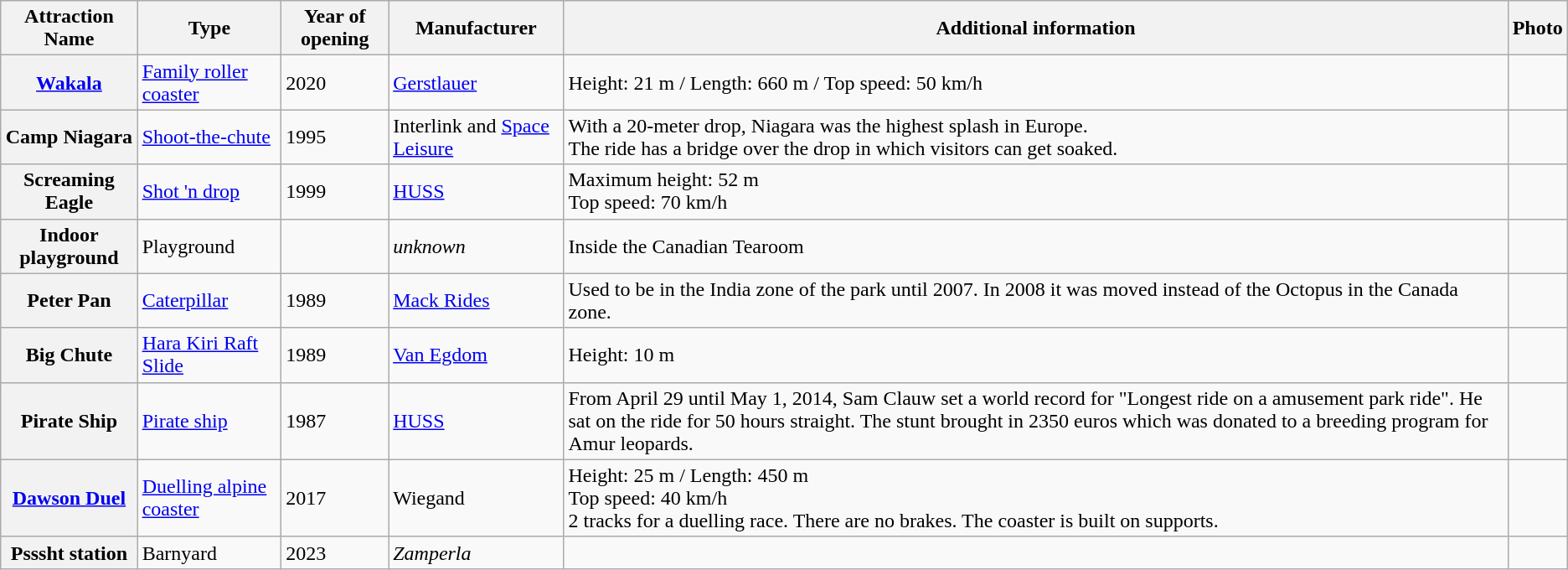<table class="wikitable sortable mw-collapsible">
<tr>
<th>Attraction Name</th>
<th>Type</th>
<th>Year of opening</th>
<th>Manufacturer</th>
<th>Additional information</th>
<th>Photo</th>
</tr>
<tr>
<th><a href='#'>Wakala</a></th>
<td><a href='#'>Family roller coaster</a></td>
<td>2020</td>
<td><a href='#'>Gerstlauer</a></td>
<td>Height: 21 m / Length: 660 m / Top speed: 50 km/h</td>
<td></td>
</tr>
<tr>
<th>Camp Niagara</th>
<td><a href='#'>Shoot-the-chute</a></td>
<td>1995</td>
<td>Interlink and <a href='#'>Space Leisure</a></td>
<td>With a 20-meter drop, Niagara was the highest splash in Europe.<br>The ride has a bridge over the drop in which visitors can get soaked.</td>
<td></td>
</tr>
<tr>
<th>Screaming Eagle</th>
<td><a href='#'>Shot 'n drop</a></td>
<td>1999</td>
<td><a href='#'>HUSS</a></td>
<td>Maximum height: 52 m<br>Top speed: 70 km/h</td>
<td></td>
</tr>
<tr>
<th>Indoor playground</th>
<td>Playground</td>
<td></td>
<td><em>unknown</em></td>
<td>Inside the Canadian Tearoom</td>
<td></td>
</tr>
<tr>
<th>Peter Pan</th>
<td><a href='#'>Caterpillar</a></td>
<td>1989</td>
<td><a href='#'>Mack Rides</a></td>
<td>Used to be in the India zone of the park until 2007. In 2008 it was moved instead of the Octopus in the Canada zone.</td>
<td></td>
</tr>
<tr>
<th>Big Chute</th>
<td><a href='#'>Hara Kiri Raft Slide</a></td>
<td>1989</td>
<td><a href='#'>Van Egdom</a></td>
<td>Height: 10 m</td>
<td></td>
</tr>
<tr>
<th>Pirate Ship</th>
<td><a href='#'>Pirate ship</a></td>
<td>1987</td>
<td><a href='#'>HUSS</a></td>
<td>From April 29 until May 1, 2014, Sam Clauw set a world record for "Longest ride on a amusement park ride". He sat on the ride for 50 hours straight. The stunt brought in 2350 euros which was donated to a breeding program for Amur leopards.</td>
<td></td>
</tr>
<tr>
<th><a href='#'>Dawson Duel</a></th>
<td><a href='#'>Duelling alpine coaster</a></td>
<td>2017</td>
<td>Wiegand</td>
<td>Height: 25 m / Length: 450 m<br>Top speed: 40 km/h<br>2 tracks for a duelling race. There are no brakes. The coaster is built on supports.</td>
<td></td>
</tr>
<tr>
<th>Psssht station</th>
<td>Barnyard</td>
<td>2023</td>
<td><em>Zamperla</em></td>
<td></td>
<td></td>
</tr>
</table>
